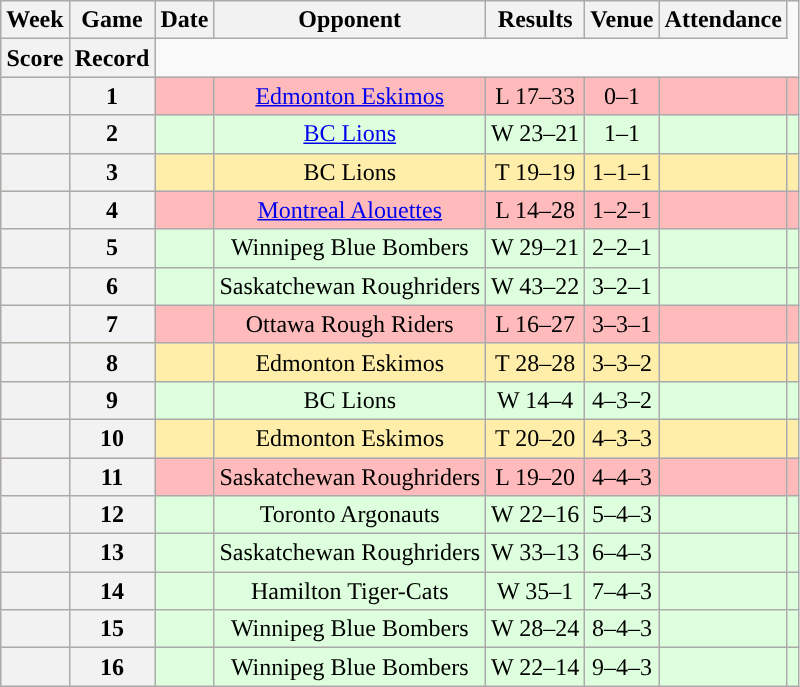<table class="wikitable" style="text-align:center">
<tr>
<th>Week</th>
<th>Game</th>
<th>Date</th>
<th>Opponent</th>
<th>Results</th>
<th>Venue</th>
<th>Attendance</th>
</tr>
<tr>
<th>Score</th>
<th>Record</th>
</tr>
<tr style="background:#ffbbbb">
<th></th>
<th>1</th>
<td></td>
<td><a href='#'>Edmonton Eskimos</a></td>
<td>L 17–33</td>
<td>0–1</td>
<td></td>
<td></td>
</tr>
<tr style="background:#ddffdd">
<th></th>
<th>2</th>
<td></td>
<td><a href='#'>BC Lions</a></td>
<td>W 23–21</td>
<td>1–1</td>
<td></td>
<td></td>
</tr>
<tr style="background:#ffeeaa">
<th></th>
<th>3</th>
<td></td>
<td>BC Lions</td>
<td>T 19–19</td>
<td>1–1–1</td>
<td></td>
<td></td>
</tr>
<tr style="background:#ffbbbb">
<th></th>
<th>4</th>
<td></td>
<td><a href='#'>Montreal Alouettes</a></td>
<td>L 14–28</td>
<td>1–2–1</td>
<td></td>
<td></td>
</tr>
<tr style="background:#ddffdd">
<th></th>
<th>5</th>
<td></td>
<td>Winnipeg Blue Bombers</td>
<td>W 29–21</td>
<td>2–2–1</td>
<td></td>
<td></td>
</tr>
<tr style="background:#ddffdd">
<th></th>
<th>6</th>
<td></td>
<td>Saskatchewan Roughriders</td>
<td>W 43–22</td>
<td>3–2–1</td>
<td></td>
<td></td>
</tr>
<tr style="background:#ffbbbb">
<th></th>
<th>7</th>
<td></td>
<td>Ottawa Rough Riders</td>
<td>L 16–27</td>
<td>3–3–1</td>
<td></td>
<td></td>
</tr>
<tr style="background:#ffeeaa">
<th></th>
<th>8</th>
<td></td>
<td>Edmonton Eskimos</td>
<td>T 28–28</td>
<td>3–3–2</td>
<td></td>
<td></td>
</tr>
<tr style="background:#ddffdd">
<th></th>
<th>9</th>
<td></td>
<td>BC Lions</td>
<td>W 14–4</td>
<td>4–3–2</td>
<td></td>
<td></td>
</tr>
<tr style="background:#ffeeaa">
<th></th>
<th>10</th>
<td></td>
<td>Edmonton Eskimos</td>
<td>T 20–20</td>
<td>4–3–3</td>
<td></td>
<td></td>
</tr>
<tr style="background:#ffbbbb">
<th></th>
<th>11</th>
<td></td>
<td>Saskatchewan Roughriders</td>
<td>L 19–20</td>
<td>4–4–3</td>
<td></td>
<td></td>
</tr>
<tr style="background:#ddffdd">
<th></th>
<th>12</th>
<td></td>
<td>Toronto Argonauts</td>
<td>W 22–16</td>
<td>5–4–3</td>
<td></td>
<td></td>
</tr>
<tr style="background:#ddffdd">
<th></th>
<th>13</th>
<td></td>
<td>Saskatchewan Roughriders</td>
<td>W 33–13</td>
<td>6–4–3</td>
<td></td>
<td></td>
</tr>
<tr style="background:#ddffdd">
<th></th>
<th>14</th>
<td></td>
<td>Hamilton Tiger-Cats</td>
<td>W 35–1</td>
<td>7–4–3</td>
<td></td>
<td></td>
</tr>
<tr style="background:#ddffdd">
<th></th>
<th>15</th>
<td></td>
<td>Winnipeg Blue Bombers</td>
<td>W 28–24</td>
<td>8–4–3</td>
<td></td>
<td></td>
</tr>
<tr style="background:#ddffdd">
<th></th>
<th>16</th>
<td></td>
<td>Winnipeg Blue Bombers</td>
<td>W 22–14</td>
<td>9–4–3</td>
<td></td>
<td></td>
</tr>
</table>
